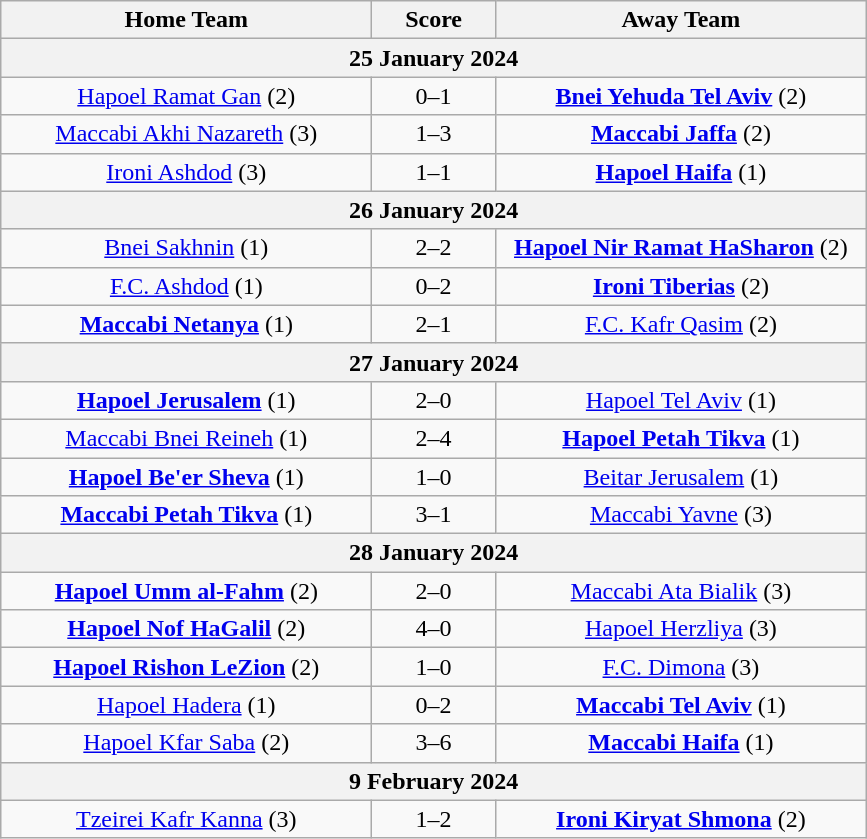<table class="wikitable" style="text-align: center;">
<tr>
<th width="240px">Home Team</th>
<th width="75px">Score</th>
<th width="240px">Away Team</th>
</tr>
<tr>
<th colspan=3>25 January 2024</th>
</tr>
<tr>
<td><a href='#'>Hapoel Ramat Gan</a> (2)</td>
<td>0–1</td>
<td><strong><a href='#'>Bnei Yehuda Tel Aviv</a></strong> (2)</td>
</tr>
<tr>
<td><a href='#'>Maccabi Akhi Nazareth</a> (3)</td>
<td>1–3</td>
<td><strong><a href='#'>Maccabi Jaffa</a></strong> (2)</td>
</tr>
<tr>
<td><a href='#'>Ironi Ashdod</a> (3)</td>
<td>1–1 </td>
<td><strong><a href='#'>Hapoel Haifa</a></strong> (1)</td>
</tr>
<tr>
<th colspan=3>26 January 2024</th>
</tr>
<tr>
<td><a href='#'>Bnei Sakhnin</a> (1)</td>
<td>2–2 </td>
<td><strong><a href='#'>Hapoel Nir Ramat HaSharon</a></strong> (2)</td>
</tr>
<tr>
<td><a href='#'>F.C. Ashdod</a> (1)</td>
<td>0–2</td>
<td><strong><a href='#'>Ironi Tiberias</a></strong> (2)</td>
</tr>
<tr>
<td><strong><a href='#'>Maccabi Netanya</a></strong> (1)</td>
<td>2–1</td>
<td><a href='#'>F.C. Kafr Qasim</a> (2)</td>
</tr>
<tr>
<th colspan=3>27 January 2024</th>
</tr>
<tr>
<td><strong><a href='#'>Hapoel Jerusalem</a></strong> (1)</td>
<td>2–0 </td>
<td><a href='#'>Hapoel Tel Aviv</a> (1)</td>
</tr>
<tr>
<td><a href='#'>Maccabi Bnei Reineh</a> (1)</td>
<td>2–4</td>
<td><strong><a href='#'>Hapoel Petah Tikva</a></strong> (1)</td>
</tr>
<tr>
<td><strong><a href='#'>Hapoel Be'er Sheva</a></strong> (1)</td>
<td>1–0</td>
<td><a href='#'>Beitar Jerusalem</a> (1)</td>
</tr>
<tr>
<td><strong><a href='#'>Maccabi Petah Tikva</a></strong> (1)</td>
<td>3–1 </td>
<td><a href='#'>Maccabi Yavne</a> (3)</td>
</tr>
<tr>
<th colspan=3>28 January 2024</th>
</tr>
<tr>
<td><strong><a href='#'>Hapoel Umm al-Fahm</a></strong> (2)</td>
<td>2–0</td>
<td><a href='#'>Maccabi Ata Bialik</a> (3)</td>
</tr>
<tr>
<td><strong><a href='#'>Hapoel Nof HaGalil</a></strong> (2)</td>
<td>4–0</td>
<td><a href='#'>Hapoel Herzliya</a> (3)</td>
</tr>
<tr>
<td><strong><a href='#'>Hapoel Rishon LeZion</a></strong> (2)</td>
<td>1–0</td>
<td><a href='#'>F.C. Dimona</a> (3)</td>
</tr>
<tr>
<td><a href='#'>Hapoel Hadera</a> (1)</td>
<td>0–2</td>
<td><strong><a href='#'>Maccabi Tel Aviv</a></strong> (1)</td>
</tr>
<tr>
<td><a href='#'>Hapoel Kfar Saba</a> (2)</td>
<td>3–6 </td>
<td><strong><a href='#'>Maccabi Haifa</a></strong> (1)</td>
</tr>
<tr>
<th colspan=3>9 February 2024</th>
</tr>
<tr>
<td><a href='#'>Tzeirei Kafr Kanna</a> (3)</td>
<td>1–2</td>
<td><strong><a href='#'>Ironi Kiryat Shmona</a></strong> (2)</td>
</tr>
</table>
